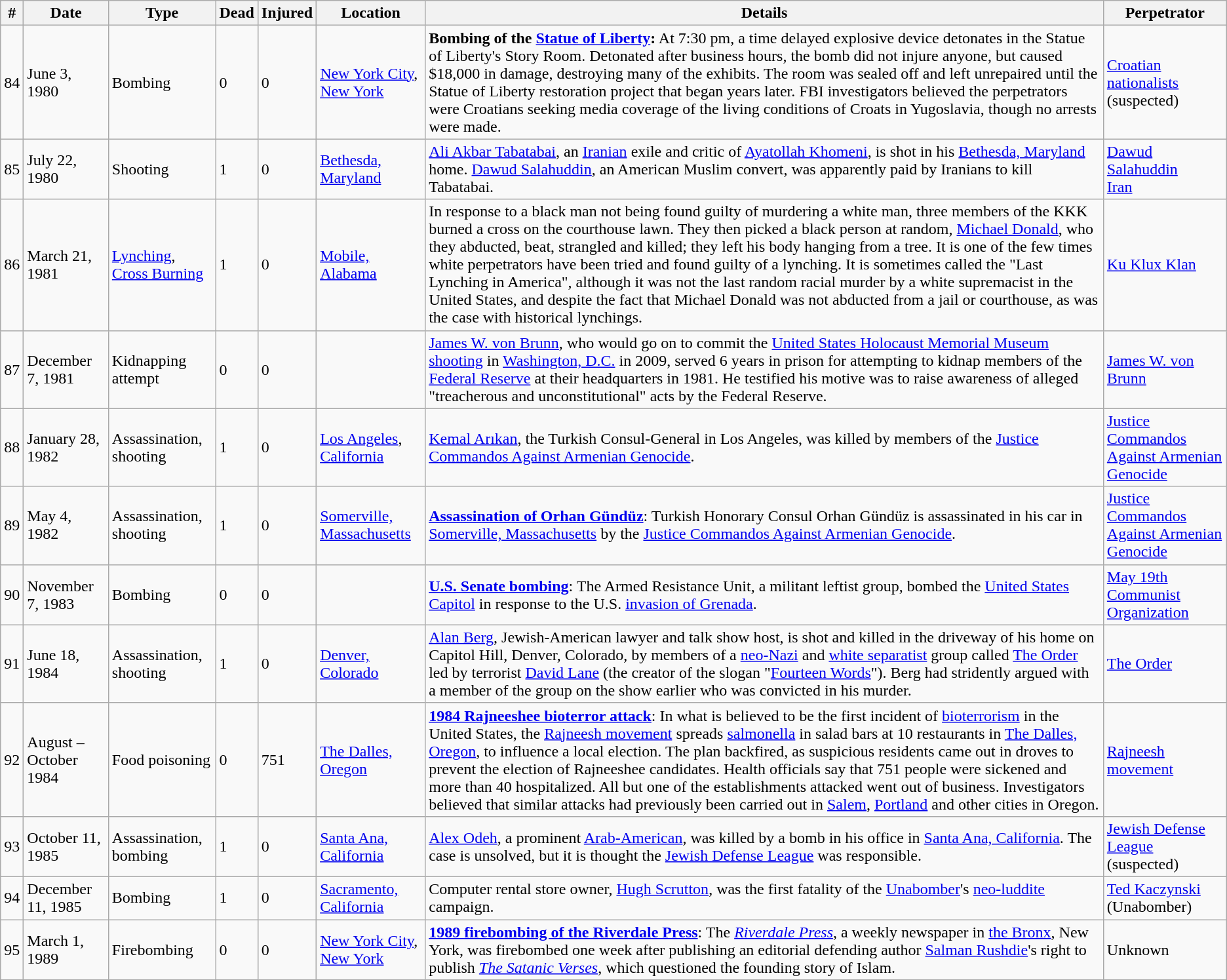<table class="wikitable sortable">
<tr>
<th>#</th>
<th>Date</th>
<th>Type</th>
<th data-sort-type="number">Dead</th>
<th data-sort-type="number">Injured</th>
<th>Location</th>
<th class="unsortable">Details</th>
<th>Perpetrator</th>
</tr>
<tr>
<td>84</td>
<td>June 3, 1980</td>
<td>Bombing</td>
<td>0</td>
<td>0</td>
<td> <a href='#'>New York City</a>, <a href='#'>New York</a></td>
<td><strong>Bombing of the <a href='#'>Statue of Liberty</a>:</strong> At 7:30 pm, a time delayed explosive device detonates in the Statue of Liberty's Story Room. Detonated after business hours, the bomb did not injure anyone, but caused $18,000 in damage, destroying many of the exhibits. The room was sealed off and left unrepaired until the Statue of Liberty restoration project that began years later. FBI investigators believed the perpetrators were Croatians seeking media coverage of the living conditions of Croats in Yugoslavia, though no arrests were made.</td>
<td><a href='#'>Croatian nationalists</a> (suspected)</td>
</tr>
<tr>
<td>85</td>
<td>July 22, 1980</td>
<td>Shooting</td>
<td>1</td>
<td>0</td>
<td> <a href='#'>Bethesda, Maryland</a></td>
<td><a href='#'>Ali Akbar Tabatabai</a>, an <a href='#'>Iranian</a> exile and critic of <a href='#'>Ayatollah Khomeni</a>, is shot in his <a href='#'>Bethesda, Maryland</a> home. <a href='#'>Dawud Salahuddin</a>, an American Muslim convert, was apparently paid by Iranians to kill Tabatabai.</td>
<td><a href='#'>Dawud Salahuddin</a> <br> <a href='#'>Iran</a></td>
</tr>
<tr>
<td>86</td>
<td>March 21, 1981</td>
<td><a href='#'>Lynching</a>, <a href='#'>Cross Burning</a></td>
<td>1</td>
<td>0</td>
<td><a href='#'>Mobile, Alabama</a></td>
<td>In response to a black man not being found guilty of murdering a white man, three members of the KKK burned a cross on the courthouse lawn. They then picked a black person at random, <a href='#'>Michael Donald</a>, who they abducted, beat, strangled and killed;  they left his body hanging from a tree. It is one of the few times white perpetrators have been tried and found guilty of a lynching. It is sometimes called the "Last Lynching in America", although it was not the last random racial murder by a white supremacist in the United States, and despite the fact that Michael Donald was not abducted from a jail or courthouse, as was the case with historical lynchings.</td>
<td><a href='#'>Ku Klux Klan</a></td>
</tr>
<tr>
<td>87</td>
<td>December 7, 1981</td>
<td>Kidnapping attempt</td>
<td>0</td>
<td>0</td>
<td></td>
<td><a href='#'>James W. von Brunn</a>, who would go on to commit the <a href='#'>United States Holocaust Memorial Museum shooting</a> in <a href='#'>Washington, D.C.</a> in 2009, served 6 years in prison for attempting to kidnap members of the <a href='#'>Federal Reserve</a> at their headquarters in 1981. He testified his motive was to raise awareness of alleged "treacherous and unconstitutional" acts by the Federal Reserve.</td>
<td><a href='#'>James W. von Brunn</a></td>
</tr>
<tr>
<td>88</td>
<td>January 28, 1982</td>
<td>Assassination, shooting</td>
<td>1</td>
<td>0</td>
<td> <a href='#'>Los Angeles</a>, <a href='#'>California</a></td>
<td><a href='#'>Kemal Arıkan</a>, the Turkish Consul-General in Los Angeles, was killed by members of the <a href='#'>Justice Commandos Against Armenian Genocide</a>.</td>
<td><a href='#'>Justice Commandos Against Armenian Genocide</a></td>
</tr>
<tr>
<td>89</td>
<td>May 4, 1982</td>
<td>Assassination, shooting</td>
<td>1</td>
<td>0</td>
<td> <a href='#'>Somerville, Massachusetts</a></td>
<td><strong><a href='#'>Assassination of Orhan Gündüz</a></strong>: Turkish Honorary Consul Orhan Gündüz is assassinated in his car in <a href='#'>Somerville, Massachusetts</a> by the <a href='#'>Justice Commandos Against Armenian Genocide</a>.</td>
<td><a href='#'>Justice Commandos Against Armenian Genocide</a></td>
</tr>
<tr>
<td>90</td>
<td>November 7, 1983</td>
<td>Bombing</td>
<td>0</td>
<td>0</td>
<td></td>
<td><strong><a href='#'>U.S. Senate bombing</a></strong>: The Armed Resistance Unit, a militant leftist group, bombed the <a href='#'>United States Capitol</a> in response to the U.S. <a href='#'>invasion of Grenada</a>.</td>
<td><a href='#'>May 19th Communist Organization</a></td>
</tr>
<tr>
<td>91</td>
<td>June 18, 1984</td>
<td>Assassination, shooting</td>
<td>1</td>
<td>0</td>
<td> <a href='#'>Denver, Colorado</a></td>
<td><a href='#'>Alan Berg</a>, Jewish-American lawyer and talk show host, is shot and killed in the driveway of his home on Capitol Hill, Denver, Colorado, by members of a <a href='#'>neo-Nazi</a> and <a href='#'>white separatist</a> group called <a href='#'>The Order</a> led by terrorist <a href='#'>David Lane</a> (the creator of the slogan "<a href='#'>Fourteen Words</a>"). Berg had stridently argued with a member of the group on the show earlier who was convicted in his murder.</td>
<td><a href='#'>The Order</a></td>
</tr>
<tr>
<td>92</td>
<td>August – October 1984</td>
<td>Food poisoning</td>
<td>0</td>
<td>751</td>
<td><a href='#'>The Dalles, Oregon</a></td>
<td><strong><a href='#'>1984 Rajneeshee bioterror attack</a></strong>: In what is believed to be the first incident of <a href='#'>bioterrorism</a> in the United States, the <a href='#'>Rajneesh movement</a> spreads <a href='#'>salmonella</a> in salad bars at 10 restaurants in <a href='#'>The Dalles, Oregon</a>, to influence a local election. The plan backfired, as suspicious residents came out in droves to prevent the election of Rajneeshee candidates. Health officials say that 751 people were sickened and more than 40 hospitalized. All but one of the establishments attacked went out of business. Investigators believed that similar attacks had previously been carried out in <a href='#'>Salem</a>, <a href='#'>Portland</a> and other cities in Oregon.</td>
<td><a href='#'>Rajneesh movement</a></td>
</tr>
<tr>
<td>93</td>
<td>October 11, 1985</td>
<td>Assassination, bombing</td>
<td>1</td>
<td>0</td>
<td> <a href='#'>Santa Ana, California</a></td>
<td><a href='#'>Alex Odeh</a>, a prominent <a href='#'>Arab-American</a>, was killed by a bomb in his office in <a href='#'>Santa Ana, California</a>. The case is unsolved, but it is thought the <a href='#'>Jewish Defense League</a> was responsible.</td>
<td><a href='#'>Jewish Defense League</a> (suspected)</td>
</tr>
<tr>
<td>94</td>
<td>December 11, 1985</td>
<td>Bombing</td>
<td>1</td>
<td>0</td>
<td> <a href='#'>Sacramento, California</a></td>
<td>Computer rental store owner, <a href='#'>Hugh Scrutton</a>, was the first fatality of the <a href='#'>Unabomber</a>'s <a href='#'>neo-luddite</a> campaign.</td>
<td><a href='#'>Ted Kaczynski</a> (Unabomber)</td>
</tr>
<tr>
<td>95</td>
<td>March 1, 1989</td>
<td>Firebombing</td>
<td>0</td>
<td>0</td>
<td> <a href='#'>New York City</a>, <a href='#'>New York</a></td>
<td><strong><a href='#'>1989 firebombing of the Riverdale Press</a></strong>: The <em><a href='#'>Riverdale Press</a></em>, a weekly newspaper in <a href='#'>the Bronx</a>, New York, was firebombed one week after publishing an editorial defending author <a href='#'>Salman Rushdie</a>'s right to publish <em><a href='#'>The Satanic Verses</a></em>, which questioned the founding story of Islam.</td>
<td>Unknown</td>
</tr>
</table>
